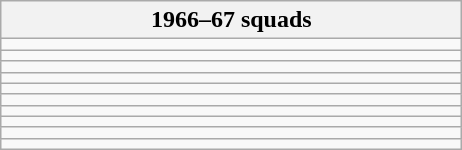<table class="wikitable">
<tr>
<th width=300>1966–67 squads</th>
</tr>
<tr>
<td></td>
</tr>
<tr>
<td></td>
</tr>
<tr>
<td></td>
</tr>
<tr>
<td></td>
</tr>
<tr>
<td></td>
</tr>
<tr>
<td></td>
</tr>
<tr>
<td></td>
</tr>
<tr>
<td></td>
</tr>
<tr>
<td></td>
</tr>
<tr>
<td></td>
</tr>
</table>
